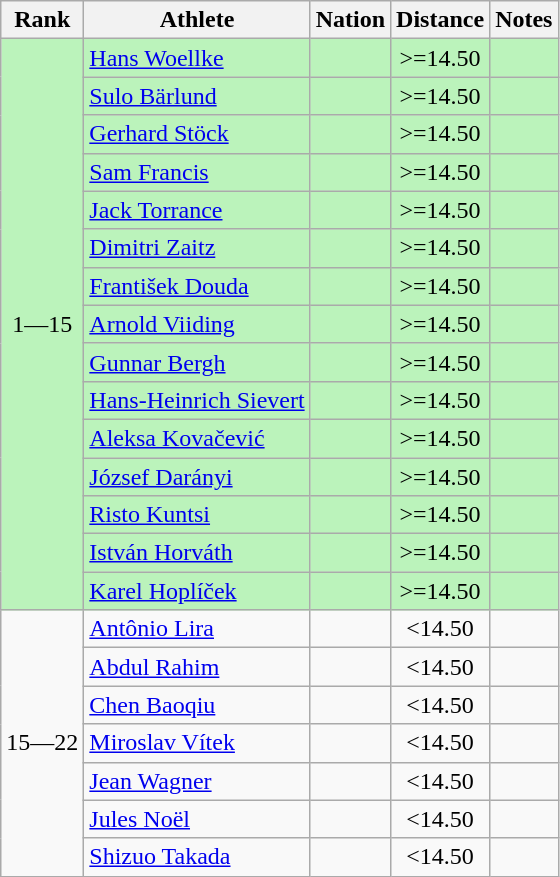<table class="wikitable sortable" style="text-align:center">
<tr>
<th>Rank</th>
<th>Athlete</th>
<th>Nation</th>
<th>Distance</th>
<th>Notes</th>
</tr>
<tr bgcolor=bbf3bb>
<td rowspan=15>1—15</td>
<td align=left><a href='#'>Hans Woellke</a></td>
<td align="left"></td>
<td data-sort-value=14.50>>=14.50</td>
<td></td>
</tr>
<tr bgcolor=bbf3bb>
<td align=left><a href='#'>Sulo Bärlund</a></td>
<td align="left"></td>
<td data-sort-value=14.50>>=14.50</td>
<td></td>
</tr>
<tr bgcolor=bbf3bb>
<td align=left><a href='#'>Gerhard Stöck</a></td>
<td align="left"></td>
<td data-sort-value=14.50>>=14.50</td>
<td></td>
</tr>
<tr bgcolor=bbf3bb>
<td align=left><a href='#'>Sam Francis</a></td>
<td align="left"></td>
<td data-sort-value=14.50>>=14.50</td>
<td></td>
</tr>
<tr bgcolor=bbf3bb>
<td align=left><a href='#'>Jack Torrance</a></td>
<td align="left"></td>
<td data-sort-value=14.50>>=14.50</td>
<td></td>
</tr>
<tr bgcolor=bbf3bb>
<td align=left><a href='#'>Dimitri Zaitz</a></td>
<td align="left"></td>
<td data-sort-value=14.50>>=14.50</td>
<td></td>
</tr>
<tr bgcolor=bbf3bb>
<td align=left><a href='#'>František Douda</a></td>
<td align="left"></td>
<td data-sort-value=14.50>>=14.50</td>
<td></td>
</tr>
<tr bgcolor=bbf3bb>
<td align=left><a href='#'>Arnold Viiding</a></td>
<td align="left"></td>
<td data-sort-value=14.50>>=14.50</td>
<td></td>
</tr>
<tr bgcolor=bbf3bb>
<td align=left><a href='#'>Gunnar Bergh</a></td>
<td align="left"></td>
<td data-sort-value=14.50>>=14.50</td>
<td></td>
</tr>
<tr bgcolor=bbf3bb>
<td align=left><a href='#'>Hans-Heinrich Sievert</a></td>
<td align="left"></td>
<td data-sort-value=14.50>>=14.50</td>
<td></td>
</tr>
<tr bgcolor=bbf3bb>
<td align=left><a href='#'>Aleksa Kovačević</a></td>
<td align="left"></td>
<td data-sort-value=14.50>>=14.50</td>
<td></td>
</tr>
<tr bgcolor=bbf3bb>
<td align=left><a href='#'>József Darányi</a></td>
<td align="left"></td>
<td data-sort-value=14.50>>=14.50</td>
<td></td>
</tr>
<tr bgcolor=bbf3bb>
<td align=left><a href='#'>Risto Kuntsi</a></td>
<td align="left"></td>
<td data-sort-value=14.50>>=14.50</td>
<td></td>
</tr>
<tr bgcolor=bbf3bb>
<td align=left><a href='#'>István Horváth</a></td>
<td align="left"></td>
<td data-sort-value=14.50>>=14.50</td>
<td></td>
</tr>
<tr bgcolor=bbf3bb>
<td align=left><a href='#'>Karel Hoplíček</a></td>
<td align="left"></td>
<td data-sort-value=14.50>>=14.50</td>
<td></td>
</tr>
<tr>
<td rowspan=7>15—22</td>
<td align=left><a href='#'>Antônio Lira</a></td>
<td align="left"></td>
<td data-sort-value=14.49><14.50</td>
<td></td>
</tr>
<tr>
<td align=left><a href='#'>Abdul Rahim</a></td>
<td align="left"></td>
<td data-sort-value=14.49><14.50</td>
<td></td>
</tr>
<tr>
<td align=left><a href='#'>Chen Baoqiu</a></td>
<td align="left"></td>
<td data-sort-value=14.49><14.50</td>
<td></td>
</tr>
<tr>
<td align=left><a href='#'>Miroslav Vítek</a></td>
<td align="left"></td>
<td data-sort-value=14.49><14.50</td>
<td></td>
</tr>
<tr>
<td align=left><a href='#'>Jean Wagner</a></td>
<td align="left"></td>
<td data-sort-value=14.49><14.50</td>
<td></td>
</tr>
<tr>
<td align=left><a href='#'>Jules Noël</a></td>
<td align="left"></td>
<td data-sort-value=14.49><14.50</td>
<td></td>
</tr>
<tr>
<td align=left><a href='#'>Shizuo Takada</a></td>
<td align="left"></td>
<td data-sort-value=14.49><14.50</td>
<td></td>
</tr>
</table>
